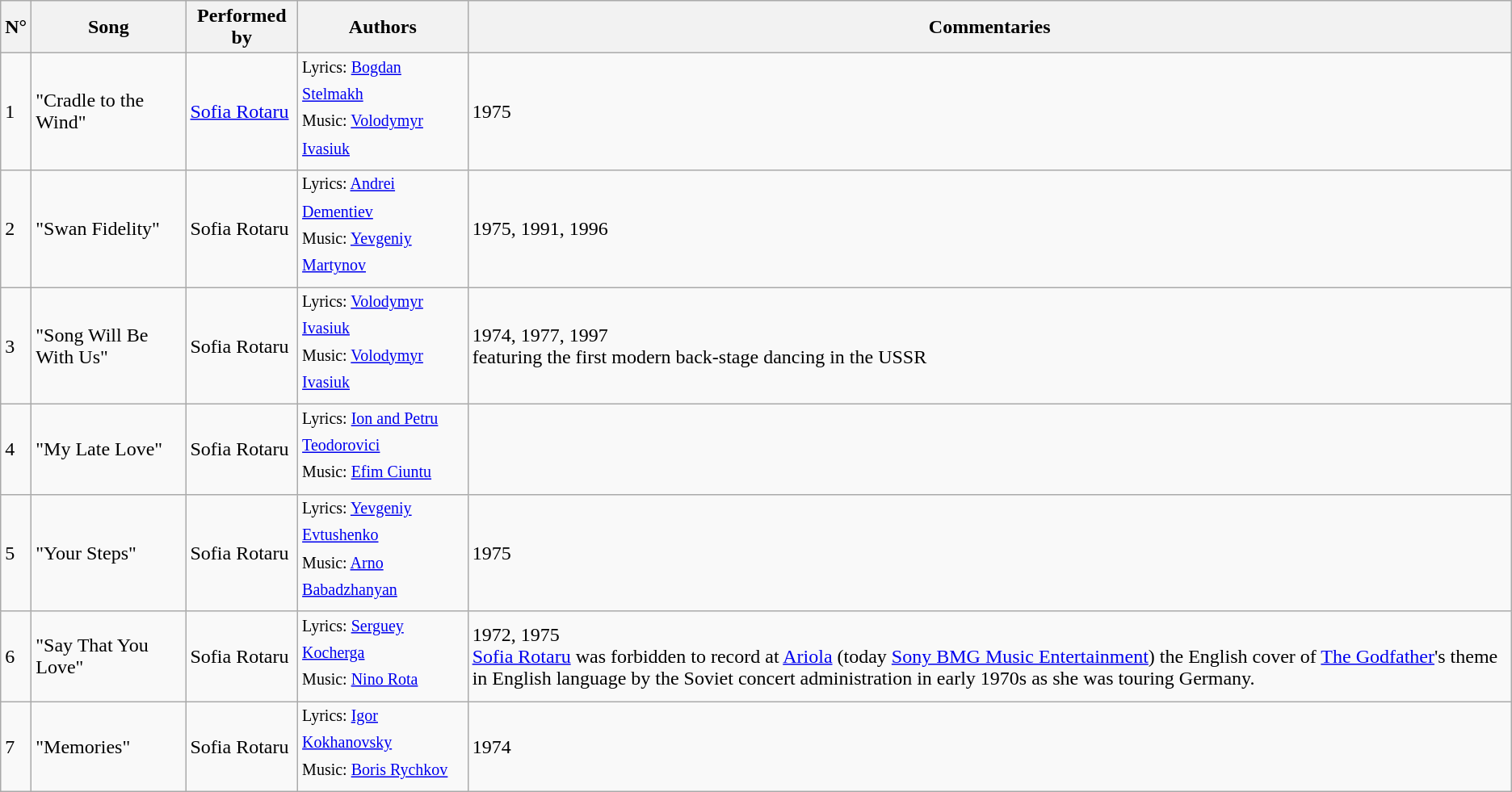<table class="wikitable">
<tr>
<th>N°</th>
<th>Song</th>
<th>Performed by</th>
<th>Authors</th>
<th>Commentaries</th>
</tr>
<tr>
<td>1</td>
<td>"Cradle to the Wind"<br></td>
<td><a href='#'>Sofia Rotaru</a></td>
<td><sup>Lyrics: <a href='#'>Bogdan Stelmakh</a><br>Music: <a href='#'>Volodymyr Ivasiuk</a></sup></td>
<td>1975</td>
</tr>
<tr>
<td>2</td>
<td>"Swan Fidelity"<br></td>
<td>Sofia Rotaru</td>
<td><sup>Lyrics: <a href='#'>Andrei Dementiev</a><br>Music: <a href='#'>Yevgeniy Martynov</a></sup></td>
<td>1975, 1991, 1996</td>
</tr>
<tr>
<td>3</td>
<td>"Song Will Be With Us"<br></td>
<td>Sofia Rotaru</td>
<td><sup>Lyrics: <a href='#'>Volodymyr Ivasiuk</a><br>Music: <a href='#'>Volodymyr Ivasiuk</a></sup></td>
<td>1974, 1977, 1997<br>featuring the first modern back-stage dancing in the USSR</td>
</tr>
<tr>
<td>4</td>
<td>"My Late Love"<br></td>
<td>Sofia Rotaru</td>
<td><sup>Lyrics: <a href='#'>Ion and Petru Teodorovici</a><br>Music: <a href='#'>Efim Ciuntu</a></sup></td>
<td></td>
</tr>
<tr>
<td>5</td>
<td>"Your Steps"<br></td>
<td>Sofia Rotaru</td>
<td><sup>Lyrics: <a href='#'>Yevgeniy Evtushenko</a><br>Music: <a href='#'>Arno Babadzhanyan</a></sup></td>
<td>1975</td>
</tr>
<tr>
<td>6</td>
<td>"Say That You Love"<br></td>
<td>Sofia Rotaru</td>
<td><sup>Lyrics: <a href='#'>Serguey Kocherga</a><br>Music: <a href='#'>Nino Rota</a></sup></td>
<td>1972, 1975<br><a href='#'>Sofia Rotaru</a> was forbidden to record at <a href='#'>Ariola</a> (today <a href='#'>Sony BMG Music Entertainment</a>) the English cover of <a href='#'>The Godfather</a>'s theme in English language by the Soviet concert administration in early 1970s as she was touring Germany.</td>
</tr>
<tr>
<td>7</td>
<td>"Memories"<br></td>
<td>Sofia Rotaru</td>
<td><sup>Lyrics: <a href='#'>Igor Kokhanovsky</a><br>Music: <a href='#'>Boris Rychkov</a></sup></td>
<td>1974</td>
</tr>
</table>
